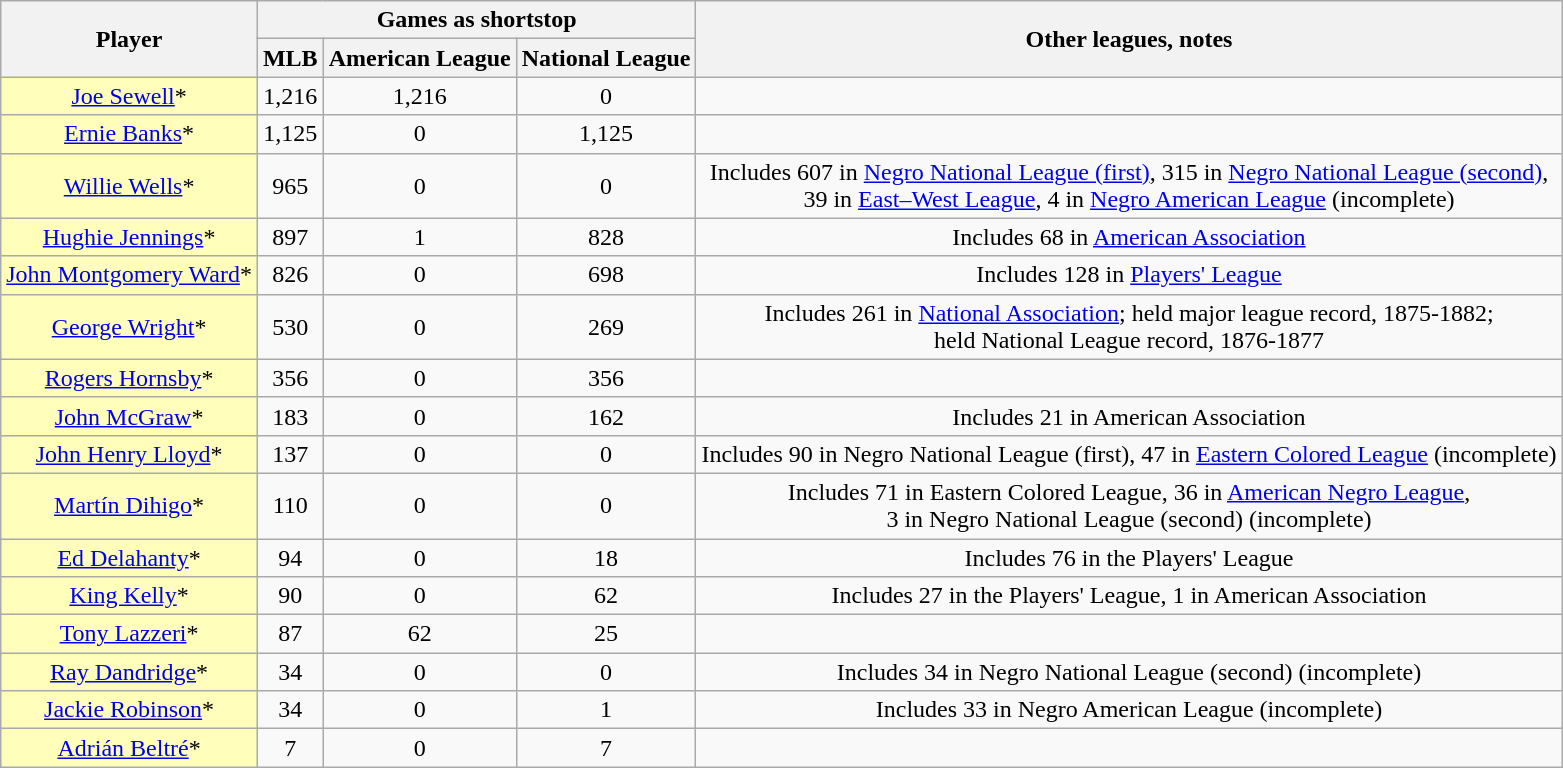<table class="wikitable sortable" style="text-align:center">
<tr style="white-space:nowrap;">
<th rowspan=2 scope="col">Player</th>
<th colspan=3>Games as shortstop</th>
<th rowspan=2>Other leagues, notes</th>
</tr>
<tr>
<th>MLB</th>
<th>American League</th>
<th>National League</th>
</tr>
<tr>
<td style="background:#ffffbb;"><a href='#'>Joe Sewell</a>*</td>
<td>1,216</td>
<td>1,216</td>
<td>0</td>
<td></td>
</tr>
<tr>
<td style="background:#ffffbb;"><a href='#'>Ernie Banks</a>*</td>
<td>1,125</td>
<td>0</td>
<td>1,125</td>
<td></td>
</tr>
<tr>
<td style="background:#ffffbb;"><a href='#'>Willie Wells</a>*</td>
<td>965</td>
<td>0</td>
<td>0</td>
<td>Includes 607 in <a href='#'>Negro National League (first)</a>, 315 in <a href='#'>Negro National League (second)</a>, <br>39 in <a href='#'>East–West League</a>, 4 in <a href='#'>Negro American League</a> (incomplete)</td>
</tr>
<tr>
<td style="background:#ffffbb;"><a href='#'>Hughie Jennings</a>*</td>
<td>897</td>
<td>1</td>
<td>828</td>
<td>Includes 68 in <a href='#'>American Association</a></td>
</tr>
<tr>
<td style="background:#ffffbb;"><a href='#'>John Montgomery Ward</a>*</td>
<td>826</td>
<td>0</td>
<td>698</td>
<td>Includes 128 in <a href='#'>Players' League</a></td>
</tr>
<tr>
<td style="background:#ffffbb;"><a href='#'>George Wright</a>*</td>
<td>530</td>
<td>0</td>
<td>269</td>
<td>Includes 261 in <a href='#'>National Association</a>; held major league record, 1875-1882; <br>held National League record, 1876-1877</td>
</tr>
<tr>
<td style="background:#ffffbb;"><a href='#'>Rogers Hornsby</a>*</td>
<td>356</td>
<td>0</td>
<td>356</td>
<td></td>
</tr>
<tr>
<td style="background:#ffffbb;"><a href='#'>John McGraw</a>*</td>
<td>183</td>
<td>0</td>
<td>162</td>
<td>Includes 21 in American Association</td>
</tr>
<tr>
<td style="background:#ffffbb;"><a href='#'>John Henry Lloyd</a>*</td>
<td>137</td>
<td>0</td>
<td>0</td>
<td>Includes 90 in Negro National League (first), 47 in <a href='#'>Eastern Colored League</a> (incomplete)</td>
</tr>
<tr>
<td style="background:#ffffbb;"><a href='#'>Martín Dihigo</a>*</td>
<td>110</td>
<td>0</td>
<td>0</td>
<td>Includes 71 in Eastern Colored League, 36 in <a href='#'>American Negro League</a>, <br>3 in Negro National League (second) (incomplete)</td>
</tr>
<tr>
<td style="background:#ffffbb;"><a href='#'>Ed Delahanty</a>*</td>
<td>94</td>
<td>0</td>
<td>18</td>
<td>Includes 76 in the Players' League</td>
</tr>
<tr>
<td style="background:#ffffbb;"><a href='#'>King Kelly</a>*</td>
<td>90</td>
<td>0</td>
<td>62</td>
<td>Includes 27 in the Players' League, 1 in American Association</td>
</tr>
<tr>
<td style="background:#ffffbb;"><a href='#'>Tony Lazzeri</a>*</td>
<td>87</td>
<td>62</td>
<td>25</td>
<td></td>
</tr>
<tr>
<td style="background:#ffffbb;"><a href='#'>Ray Dandridge</a>*</td>
<td>34</td>
<td>0</td>
<td>0</td>
<td>Includes 34 in Negro National League (second) (incomplete)</td>
</tr>
<tr>
<td style="background:#ffffbb;"><a href='#'>Jackie Robinson</a>*</td>
<td>34</td>
<td>0</td>
<td>1</td>
<td>Includes 33 in Negro American League (incomplete)</td>
</tr>
<tr>
<td style="background:#ffffbb;"><a href='#'>Adrián Beltré</a>*</td>
<td>7</td>
<td>0</td>
<td>7</td>
<td></td>
</tr>
</table>
